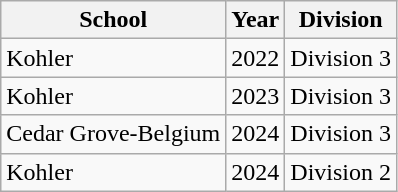<table class="wikitable">
<tr>
<th>School</th>
<th>Year</th>
<th>Division</th>
</tr>
<tr>
<td>Kohler</td>
<td>2022</td>
<td>Division 3</td>
</tr>
<tr>
<td>Kohler</td>
<td>2023</td>
<td>Division 3</td>
</tr>
<tr>
<td>Cedar Grove-Belgium</td>
<td>2024</td>
<td>Division 3</td>
</tr>
<tr>
<td>Kohler</td>
<td>2024</td>
<td>Division 2</td>
</tr>
</table>
